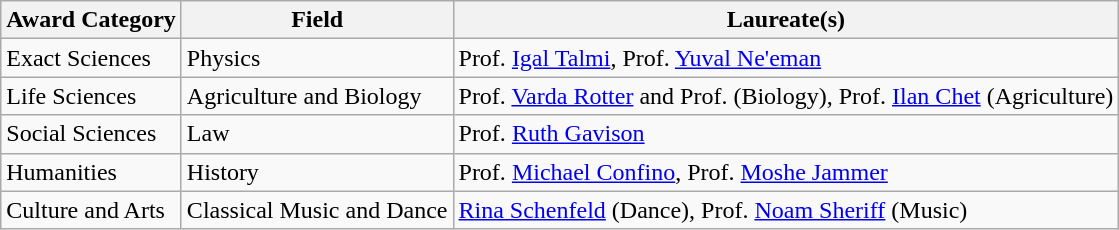<table class="wikitable">
<tr>
<th>Award Category</th>
<th>Field</th>
<th>Laureate(s)</th>
</tr>
<tr>
<td>Exact Sciences</td>
<td>Physics</td>
<td>Prof. <a href='#'>Igal Talmi</a>, Prof. <a href='#'>Yuval Ne'eman</a></td>
</tr>
<tr>
<td>Life Sciences</td>
<td>Agriculture and Biology</td>
<td>Prof. <a href='#'>Varda Rotter</a> and Prof.  (Biology), Prof. <a href='#'>Ilan Chet</a> (Agriculture)</td>
</tr>
<tr>
<td>Social Sciences</td>
<td>Law</td>
<td>Prof. <a href='#'>Ruth Gavison</a></td>
</tr>
<tr>
<td>Humanities</td>
<td>History</td>
<td>Prof. <a href='#'>Michael Confino</a>, Prof. <a href='#'>Moshe Jammer</a></td>
</tr>
<tr>
<td>Culture and Arts</td>
<td>Classical Music and Dance</td>
<td><a href='#'>Rina Schenfeld</a> (Dance), Prof. <a href='#'>Noam Sheriff</a> (Music)</td>
</tr>
</table>
